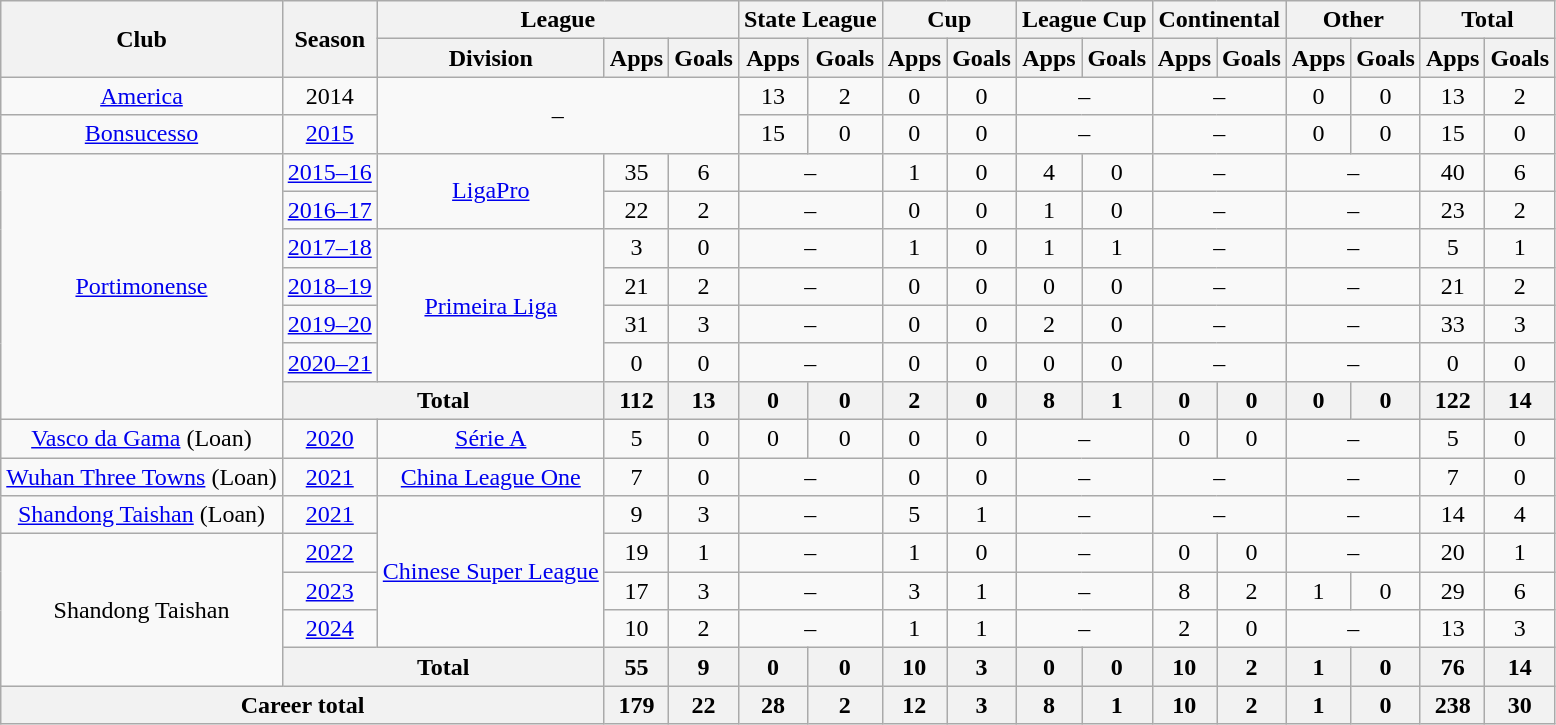<table class="wikitable" style="text-align: center">
<tr>
<th rowspan="2">Club</th>
<th rowspan="2">Season</th>
<th colspan="3">League</th>
<th colspan="2">State League</th>
<th colspan="2">Cup</th>
<th colspan="2">League Cup</th>
<th colspan="2">Continental</th>
<th colspan="2">Other</th>
<th colspan="2">Total</th>
</tr>
<tr>
<th>Division</th>
<th>Apps</th>
<th>Goals</th>
<th>Apps</th>
<th>Goals</th>
<th>Apps</th>
<th>Goals</th>
<th>Apps</th>
<th>Goals</th>
<th>Apps</th>
<th>Goals</th>
<th>Apps</th>
<th>Goals</th>
<th>Apps</th>
<th>Goals</th>
</tr>
<tr>
<td><a href='#'>America</a></td>
<td>2014</td>
<td rowspan="2" colspan="3">–</td>
<td>13</td>
<td>2</td>
<td>0</td>
<td>0</td>
<td colspan="2">–</td>
<td colspan="2">–</td>
<td>0</td>
<td>0</td>
<td>13</td>
<td>2</td>
</tr>
<tr>
<td><a href='#'>Bonsucesso</a></td>
<td><a href='#'>2015</a></td>
<td>15</td>
<td>0</td>
<td>0</td>
<td>0</td>
<td colspan="2">–</td>
<td colspan="2">–</td>
<td>0</td>
<td>0</td>
<td>15</td>
<td>0</td>
</tr>
<tr>
<td rowspan=7><a href='#'>Portimonense</a></td>
<td><a href='#'>2015–16</a></td>
<td rowspan="2"><a href='#'>LigaPro</a></td>
<td>35</td>
<td>6</td>
<td colspan="2">–</td>
<td>1</td>
<td>0</td>
<td>4</td>
<td>0</td>
<td colspan="2">–</td>
<td colspan="2">–</td>
<td>40</td>
<td>6</td>
</tr>
<tr>
<td><a href='#'>2016–17</a></td>
<td>22</td>
<td>2</td>
<td colspan="2">–</td>
<td>0</td>
<td>0</td>
<td>1</td>
<td>0</td>
<td colspan="2">–</td>
<td colspan="2">–</td>
<td>23</td>
<td>2</td>
</tr>
<tr>
<td><a href='#'>2017–18</a></td>
<td rowspan="4"><a href='#'>Primeira Liga</a></td>
<td>3</td>
<td>0</td>
<td colspan="2">–</td>
<td>1</td>
<td>0</td>
<td>1</td>
<td>1</td>
<td colspan="2">–</td>
<td colspan="2">–</td>
<td>5</td>
<td>1</td>
</tr>
<tr>
<td><a href='#'>2018–19</a></td>
<td>21</td>
<td>2</td>
<td colspan="2">–</td>
<td>0</td>
<td>0</td>
<td>0</td>
<td>0</td>
<td colspan="2">–</td>
<td colspan="2">–</td>
<td>21</td>
<td>2</td>
</tr>
<tr>
<td><a href='#'>2019–20</a></td>
<td>31</td>
<td>3</td>
<td colspan="2">–</td>
<td>0</td>
<td>0</td>
<td>2</td>
<td>0</td>
<td colspan="2">–</td>
<td colspan="2">–</td>
<td>33</td>
<td>3</td>
</tr>
<tr>
<td><a href='#'>2020–21</a></td>
<td>0</td>
<td>0</td>
<td colspan="2">–</td>
<td>0</td>
<td>0</td>
<td>0</td>
<td>0</td>
<td colspan="2">–</td>
<td colspan="2">–</td>
<td>0</td>
<td>0</td>
</tr>
<tr>
<th colspan=2>Total</th>
<th>112</th>
<th>13</th>
<th>0</th>
<th>0</th>
<th>2</th>
<th>0</th>
<th>8</th>
<th>1</th>
<th>0</th>
<th>0</th>
<th>0</th>
<th>0</th>
<th>122</th>
<th>14</th>
</tr>
<tr>
<td><a href='#'>Vasco da Gama</a> (Loan)</td>
<td><a href='#'>2020</a></td>
<td><a href='#'>Série A</a></td>
<td>5</td>
<td>0</td>
<td>0</td>
<td>0</td>
<td>0</td>
<td>0</td>
<td colspan="2">–</td>
<td>0</td>
<td>0</td>
<td colspan="2">–</td>
<td>5</td>
<td>0</td>
</tr>
<tr>
<td><a href='#'>Wuhan Three Towns</a> (Loan)</td>
<td><a href='#'>2021</a></td>
<td><a href='#'>China League One</a></td>
<td>7</td>
<td>0</td>
<td colspan="2">–</td>
<td>0</td>
<td>0</td>
<td colspan="2">–</td>
<td colspan="2">–</td>
<td colspan="2">–</td>
<td>7</td>
<td>0</td>
</tr>
<tr>
<td><a href='#'>Shandong Taishan</a> (Loan)</td>
<td><a href='#'>2021</a></td>
<td rowspan="4"><a href='#'>Chinese Super League</a></td>
<td>9</td>
<td>3</td>
<td colspan="2">–</td>
<td>5</td>
<td>1</td>
<td colspan="2">–</td>
<td colspan="2">–</td>
<td colspan="2">–</td>
<td>14</td>
<td>4</td>
</tr>
<tr>
<td rowspan="4">Shandong Taishan</td>
<td><a href='#'>2022</a></td>
<td>19</td>
<td>1</td>
<td colspan="2">–</td>
<td>1</td>
<td>0</td>
<td colspan="2">–</td>
<td>0</td>
<td>0</td>
<td colspan="2">–</td>
<td>20</td>
<td>1</td>
</tr>
<tr>
<td><a href='#'>2023</a></td>
<td>17</td>
<td>3</td>
<td colspan="2">–</td>
<td>3</td>
<td>1</td>
<td colspan="2">–</td>
<td>8</td>
<td>2</td>
<td>1</td>
<td>0</td>
<td>29</td>
<td>6</td>
</tr>
<tr>
<td><a href='#'>2024</a></td>
<td>10</td>
<td>2</td>
<td colspan="2">–</td>
<td>1</td>
<td>1</td>
<td colspan="2">–</td>
<td>2</td>
<td>0</td>
<td colspan="2">–</td>
<td>13</td>
<td>3</td>
</tr>
<tr>
<th colspan=2>Total</th>
<th>55</th>
<th>9</th>
<th>0</th>
<th>0</th>
<th>10</th>
<th>3</th>
<th>0</th>
<th>0</th>
<th>10</th>
<th>2</th>
<th>1</th>
<th>0</th>
<th>76</th>
<th>14</th>
</tr>
<tr>
<th colspan=3>Career total</th>
<th>179</th>
<th>22</th>
<th>28</th>
<th>2</th>
<th>12</th>
<th>3</th>
<th>8</th>
<th>1</th>
<th>10</th>
<th>2</th>
<th>1</th>
<th>0</th>
<th>238</th>
<th>30</th>
</tr>
</table>
